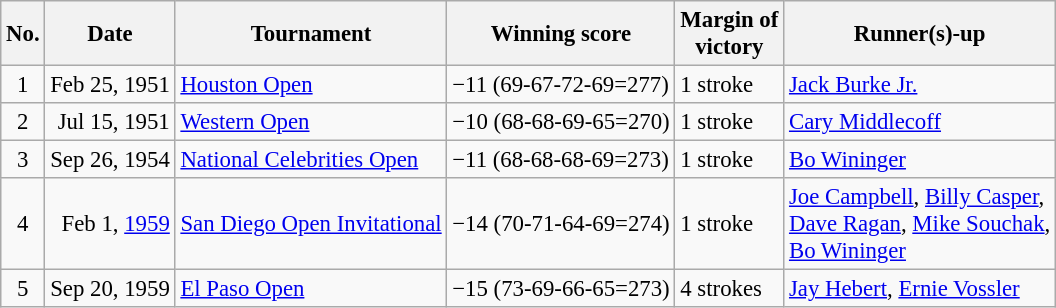<table class="wikitable" style="font-size:95%;">
<tr>
<th>No.</th>
<th>Date</th>
<th>Tournament</th>
<th>Winning score</th>
<th>Margin of<br>victory</th>
<th>Runner(s)-up</th>
</tr>
<tr>
<td align=center>1</td>
<td align=right>Feb 25, 1951</td>
<td><a href='#'>Houston Open</a></td>
<td>−11 (69-67-72-69=277)</td>
<td>1 stroke</td>
<td> <a href='#'>Jack Burke Jr.</a></td>
</tr>
<tr>
<td align=center>2</td>
<td align=right>Jul 15, 1951</td>
<td><a href='#'>Western Open</a></td>
<td>−10 (68-68-69-65=270)</td>
<td>1 stroke</td>
<td> <a href='#'>Cary Middlecoff</a></td>
</tr>
<tr>
<td align=center>3</td>
<td align=right>Sep 26, 1954</td>
<td><a href='#'>National Celebrities Open</a></td>
<td>−11 (68-68-68-69=273)</td>
<td>1 stroke</td>
<td> <a href='#'>Bo Wininger</a></td>
</tr>
<tr>
<td align=center>4</td>
<td align=right>Feb 1, <a href='#'>1959</a></td>
<td><a href='#'>San Diego Open Invitational</a></td>
<td>−14 (70-71-64-69=274)</td>
<td>1 stroke</td>
<td> <a href='#'>Joe Campbell</a>,  <a href='#'>Billy Casper</a>,<br> <a href='#'>Dave Ragan</a>,  <a href='#'>Mike Souchak</a>,<br> <a href='#'>Bo Wininger</a></td>
</tr>
<tr>
<td align=center>5</td>
<td align=right>Sep 20, 1959</td>
<td><a href='#'>El Paso Open</a></td>
<td>−15 (73-69-66-65=273)</td>
<td>4 strokes</td>
<td> <a href='#'>Jay Hebert</a>,  <a href='#'>Ernie Vossler</a></td>
</tr>
</table>
